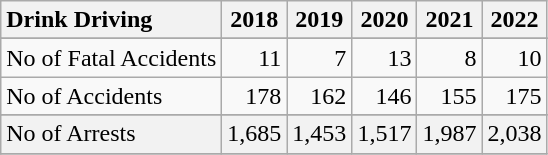<table class="wikitable">
<tr>
<th style="text-align:left"><strong>Drink Driving</strong></th>
<th><strong>2018</strong></th>
<th><strong>2019</strong></th>
<th><strong>2020</strong></th>
<th><strong>2021</strong></th>
<th><strong>2022</strong></th>
</tr>
<tr>
</tr>
<tr style="vertical-align: top;">
</tr>
<tr>
</tr>
<tr style="background-color:#CEE0F2">
</tr>
<tr>
<td>No of Fatal Accidents</td>
<td style="text-align:right">11</td>
<td style="text-align:right">7</td>
<td style="text-align:right">13</td>
<td style="text-align:right">8</td>
<td style="text-align:right">10</td>
</tr>
<tr>
<td>No of Accidents</td>
<td style="text-align:right">178</td>
<td style="text-align:right">162</td>
<td style="text-align:right">146</td>
<td style="text-align:right">155</td>
<td style="text-align:right">175</td>
</tr>
<tr>
</tr>
<tr style="background-color:#F2F2F2">
<td>No of Arrests</td>
<td style="text-align:right">1,685</td>
<td style="text-align:right">1,453</td>
<td style="text-align:right">1,517</td>
<td style="text-align:right">1,987</td>
<td style="text-align:right">2,038</td>
</tr>
<tr>
</tr>
</table>
